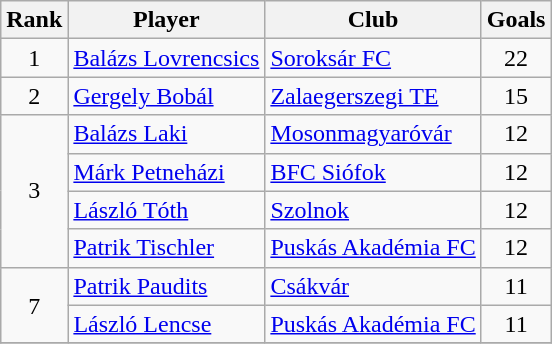<table class="wikitable" style="text-align:center">
<tr>
<th>Rank</th>
<th>Player</th>
<th>Club</th>
<th>Goals</th>
</tr>
<tr>
<td>1</td>
<td align="left"> <a href='#'>Balázs Lovrencsics</a></td>
<td align="left"><a href='#'>Soroksár FC</a></td>
<td>22</td>
</tr>
<tr>
<td>2</td>
<td align="left"> <a href='#'>Gergely Bobál</a></td>
<td align="left"><a href='#'>Zalaegerszegi TE</a></td>
<td>15</td>
</tr>
<tr>
<td rowspan="4">3</td>
<td align="left"> <a href='#'>Balázs Laki</a></td>
<td align="left"><a href='#'>Mosonmagyaróvár</a></td>
<td>12</td>
</tr>
<tr>
<td align="left"> <a href='#'>Márk Petneházi</a></td>
<td align="left"><a href='#'>BFC Siófok</a></td>
<td>12</td>
</tr>
<tr>
<td align="left"> <a href='#'>László Tóth</a></td>
<td align="left"><a href='#'>Szolnok</a></td>
<td>12</td>
</tr>
<tr>
<td align="left"> <a href='#'>Patrik Tischler</a></td>
<td align="left"><a href='#'>Puskás Akadémia FC</a></td>
<td>12</td>
</tr>
<tr>
<td rowspan="2">7</td>
<td align="left"> <a href='#'>Patrik Paudits</a></td>
<td align="left"><a href='#'>Csákvár</a></td>
<td>11</td>
</tr>
<tr>
<td align="left"> <a href='#'>László Lencse</a></td>
<td align="left"><a href='#'>Puskás Akadémia FC</a></td>
<td>11</td>
</tr>
<tr>
</tr>
</table>
